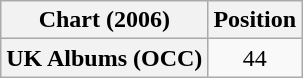<table class="wikitable plainrowheaders" style="text-align:center">
<tr>
<th scope="col">Chart (2006)</th>
<th scope="col">Position</th>
</tr>
<tr>
<th scope="row">UK Albums (OCC)</th>
<td>44</td>
</tr>
</table>
